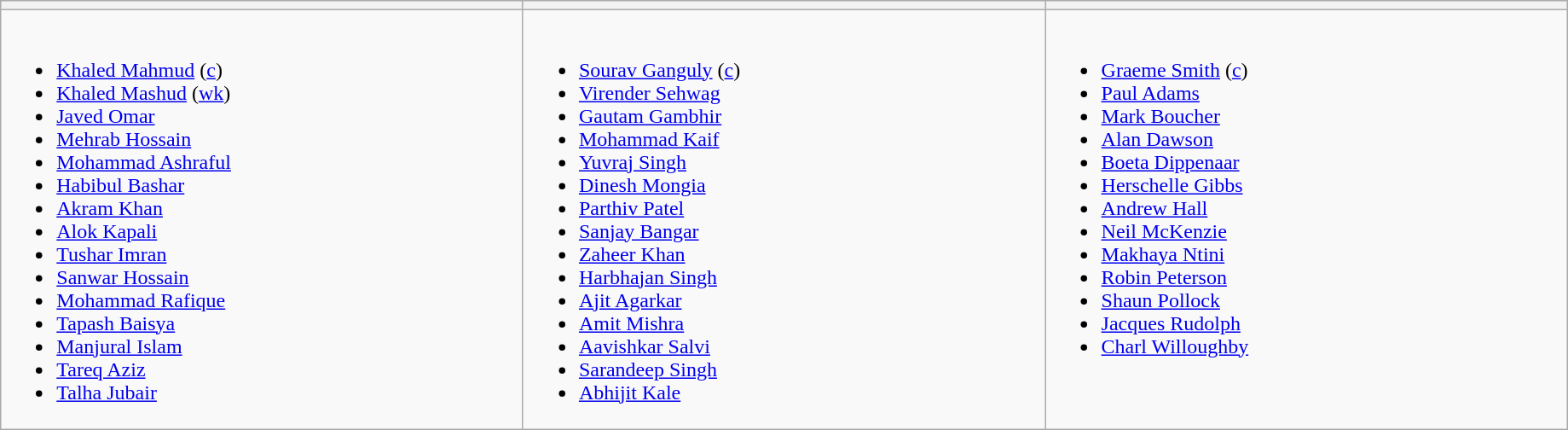<table class="wikitable">
<tr>
<th style="width:15%;"></th>
<th style="width:15%;"></th>
<th style="width:15%;"></th>
</tr>
<tr style="vertical-align:top">
<td><br><ul><li><a href='#'>Khaled Mahmud</a> (<a href='#'>c</a>)</li><li><a href='#'>Khaled Mashud</a> (<a href='#'>wk</a>)</li><li><a href='#'>Javed Omar</a></li><li><a href='#'>Mehrab Hossain</a></li><li><a href='#'>Mohammad Ashraful</a></li><li><a href='#'>Habibul Bashar</a></li><li><a href='#'>Akram Khan</a></li><li><a href='#'>Alok Kapali</a></li><li><a href='#'>Tushar Imran</a></li><li><a href='#'>Sanwar Hossain</a></li><li><a href='#'>Mohammad Rafique</a></li><li><a href='#'>Tapash Baisya</a></li><li><a href='#'>Manjural Islam</a></li><li><a href='#'>Tareq Aziz</a></li><li><a href='#'>Talha Jubair</a></li></ul></td>
<td><br><ul><li><a href='#'>Sourav Ganguly</a> (<a href='#'>c</a>)</li><li><a href='#'>Virender Sehwag</a></li><li><a href='#'>Gautam Gambhir</a></li><li><a href='#'>Mohammad Kaif</a></li><li><a href='#'>Yuvraj Singh</a></li><li><a href='#'>Dinesh Mongia</a></li><li><a href='#'>Parthiv Patel</a></li><li><a href='#'>Sanjay Bangar</a></li><li><a href='#'>Zaheer Khan</a></li><li><a href='#'>Harbhajan Singh</a></li><li><a href='#'>Ajit Agarkar</a></li><li><a href='#'>Amit Mishra</a></li><li><a href='#'>Aavishkar Salvi</a></li><li><a href='#'>Sarandeep Singh</a></li><li><a href='#'>Abhijit Kale</a></li></ul></td>
<td><br><ul><li><a href='#'>Graeme Smith</a> (<a href='#'>c</a>)</li><li><a href='#'>Paul Adams</a></li><li><a href='#'>Mark Boucher</a></li><li><a href='#'>Alan Dawson</a></li><li><a href='#'>Boeta Dippenaar</a></li><li><a href='#'>Herschelle Gibbs</a></li><li><a href='#'>Andrew Hall</a></li><li><a href='#'>Neil McKenzie</a></li><li><a href='#'>Makhaya Ntini</a></li><li><a href='#'>Robin Peterson</a></li><li><a href='#'>Shaun Pollock</a></li><li><a href='#'>Jacques Rudolph</a></li><li><a href='#'>Charl Willoughby</a></li></ul></td>
</tr>
</table>
